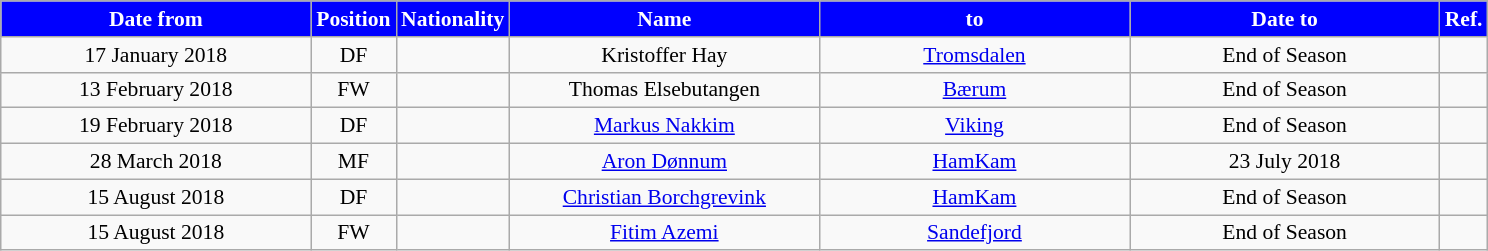<table class="wikitable" style="text-align:center; font-size:90%; ">
<tr>
<th style="background:#00f; color:white; width:200px;">Date from</th>
<th style="background:#00f; color:white; width:50px;">Position</th>
<th style="background:#00f; color:white; width:50px;">Nationality</th>
<th style="background:#00f; color:white; width:200px;">Name</th>
<th style="background:#00f; color:white; width:200px;">to</th>
<th style="background:#00f; color:white; width:200px;">Date to</th>
<th style="background:#00f; color:white; width:25px;">Ref.</th>
</tr>
<tr>
<td>17 January 2018</td>
<td>DF</td>
<td></td>
<td>Kristoffer Hay</td>
<td><a href='#'>Tromsdalen</a></td>
<td>End of Season</td>
<td></td>
</tr>
<tr>
<td>13 February 2018</td>
<td>FW</td>
<td></td>
<td>Thomas Elsebutangen</td>
<td><a href='#'>Bærum</a></td>
<td>End of Season</td>
<td></td>
</tr>
<tr>
<td>19 February 2018</td>
<td>DF</td>
<td></td>
<td><a href='#'>Markus Nakkim</a></td>
<td><a href='#'>Viking</a></td>
<td>End of Season</td>
<td></td>
</tr>
<tr>
<td>28 March 2018</td>
<td>MF</td>
<td></td>
<td><a href='#'>Aron Dønnum</a></td>
<td><a href='#'>HamKam</a></td>
<td>23 July 2018</td>
<td></td>
</tr>
<tr>
<td>15 August 2018</td>
<td>DF</td>
<td></td>
<td><a href='#'>Christian Borchgrevink</a></td>
<td><a href='#'>HamKam</a></td>
<td>End of Season</td>
<td></td>
</tr>
<tr>
<td>15 August 2018</td>
<td>FW</td>
<td></td>
<td><a href='#'>Fitim Azemi</a></td>
<td><a href='#'>Sandefjord</a></td>
<td>End of Season</td>
<td></td>
</tr>
</table>
